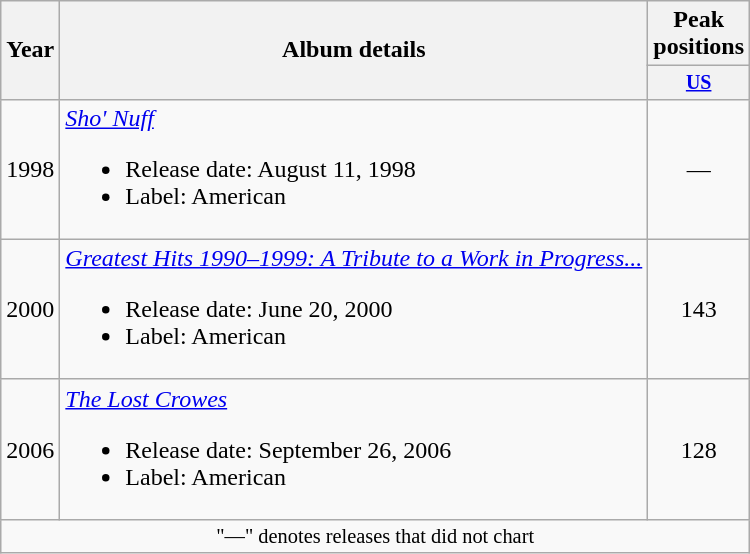<table class="wikitable" style="text-align:center;">
<tr>
<th scope="col"  rowspan="2">Year</th>
<th scope="col" rowspan="2">Album details</th>
<th scope="col" colspan="1">Peak positions</th>
</tr>
<tr style="font-size:smaller;">
<th width="60"><a href='#'>US</a><br></th>
</tr>
<tr>
<td>1998</td>
<td align="left"><em><a href='#'>Sho' Nuff</a></em><br><ul><li>Release date: August 11, 1998</li><li>Label: American</li></ul></td>
<td>—</td>
</tr>
<tr>
<td>2000</td>
<td align="left"><em><a href='#'>Greatest Hits 1990–1999: A Tribute to a Work in Progress...</a></em><br><ul><li>Release date: June 20, 2000</li><li>Label: American</li></ul></td>
<td>143</td>
</tr>
<tr>
<td>2006</td>
<td align="left"><em><a href='#'>The Lost Crowes</a></em><br><ul><li>Release date: September 26, 2006</li><li>Label: American</li></ul></td>
<td>128</td>
</tr>
<tr>
<td colspan="11" style="font-size:85%">"—" denotes releases that did not chart</td>
</tr>
</table>
